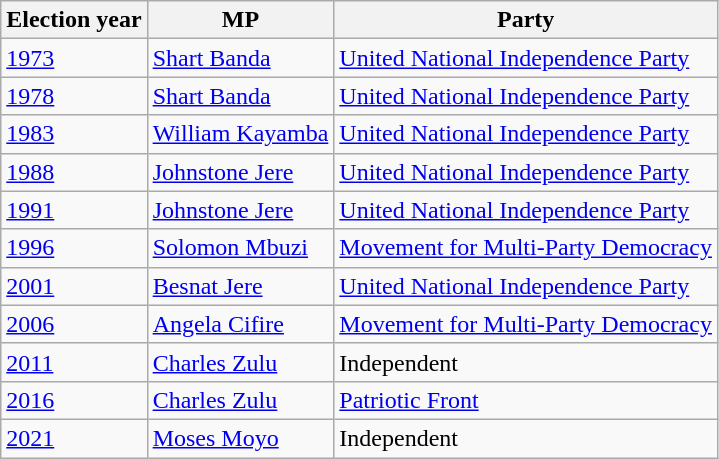<table class=wikitable>
<tr>
<th>Election year</th>
<th>MP</th>
<th>Party</th>
</tr>
<tr>
<td><a href='#'>1973</a></td>
<td><a href='#'>Shart Banda</a></td>
<td><a href='#'>United National Independence Party</a></td>
</tr>
<tr>
<td><a href='#'>1978</a></td>
<td><a href='#'>Shart Banda</a></td>
<td><a href='#'>United National Independence Party</a></td>
</tr>
<tr>
<td><a href='#'>1983</a></td>
<td><a href='#'>William Kayamba</a></td>
<td><a href='#'>United National Independence Party</a></td>
</tr>
<tr>
<td><a href='#'>1988</a></td>
<td><a href='#'>Johnstone Jere</a></td>
<td><a href='#'>United National Independence Party</a></td>
</tr>
<tr>
<td><a href='#'>1991</a></td>
<td><a href='#'>Johnstone Jere</a></td>
<td><a href='#'>United National Independence Party</a></td>
</tr>
<tr>
<td><a href='#'>1996</a></td>
<td><a href='#'>Solomon Mbuzi</a></td>
<td><a href='#'>Movement for Multi-Party Democracy</a></td>
</tr>
<tr>
<td><a href='#'>2001</a></td>
<td><a href='#'>Besnat Jere</a></td>
<td><a href='#'>United National Independence Party</a></td>
</tr>
<tr>
<td><a href='#'>2006</a></td>
<td><a href='#'>Angela Cifire</a></td>
<td><a href='#'>Movement for Multi-Party Democracy</a></td>
</tr>
<tr>
<td><a href='#'>2011</a></td>
<td><a href='#'>Charles Zulu</a></td>
<td>Independent</td>
</tr>
<tr>
<td><a href='#'>2016</a></td>
<td><a href='#'>Charles Zulu</a></td>
<td><a href='#'>Patriotic Front</a></td>
</tr>
<tr>
<td><a href='#'>2021</a></td>
<td><a href='#'>Moses Moyo</a></td>
<td>Independent</td>
</tr>
</table>
